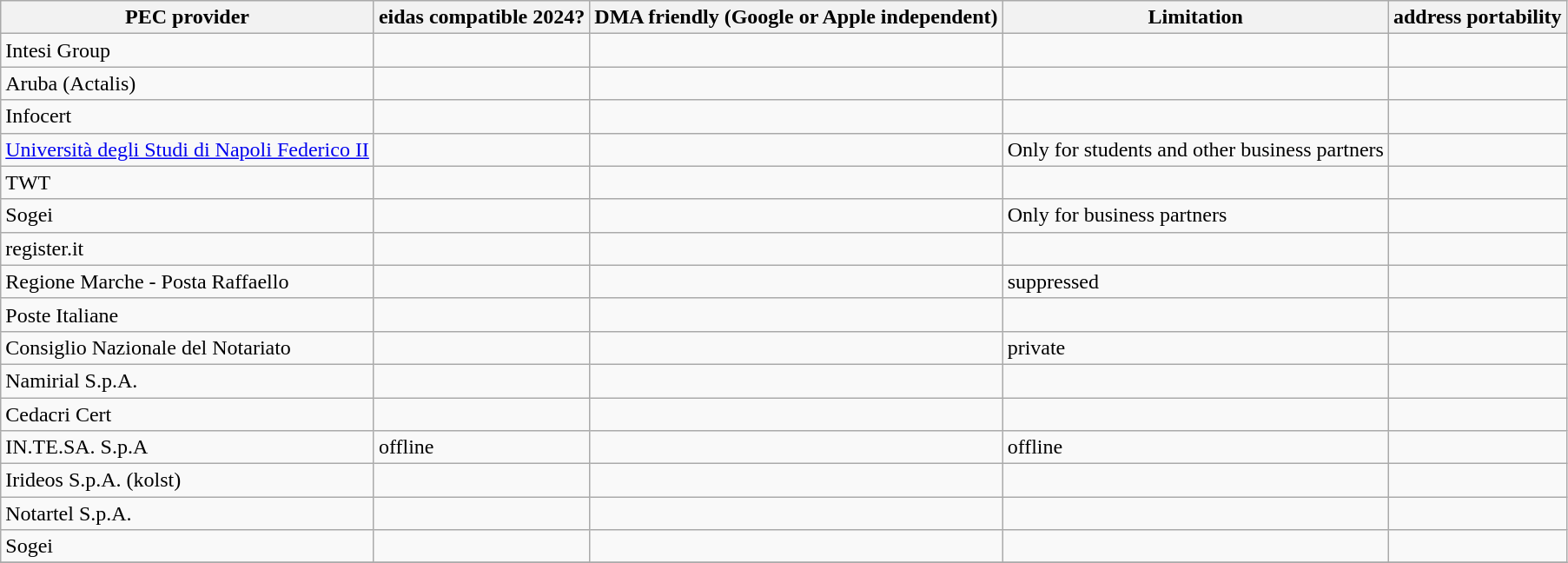<table class="wikitable">
<tr>
<th>PEC provider</th>
<th>eidas compatible 2024?</th>
<th>DMA friendly (Google or Apple independent)</th>
<th>Limitation</th>
<th>address portability</th>
</tr>
<tr>
<td>Intesi Group</td>
<td></td>
<td></td>
<td></td>
<td></td>
</tr>
<tr>
<td>Aruba (Actalis)</td>
<td></td>
<td></td>
<td></td>
<td></td>
</tr>
<tr>
<td>Infocert</td>
<td></td>
<td></td>
<td></td>
<td></td>
</tr>
<tr>
<td><a href='#'>Università degli Studi di Napoli Federico II</a></td>
<td></td>
<td></td>
<td>Only for students and other business partners</td>
<td></td>
</tr>
<tr>
<td>TWT</td>
<td></td>
<td></td>
<td></td>
<td></td>
</tr>
<tr>
<td>Sogei</td>
<td></td>
<td></td>
<td>Only for business partners</td>
<td></td>
</tr>
<tr>
<td>register.it</td>
<td></td>
<td></td>
<td></td>
<td></td>
</tr>
<tr>
<td>Regione Marche - Posta Raffaello</td>
<td></td>
<td></td>
<td>suppressed</td>
<td></td>
</tr>
<tr>
<td>Poste Italiane</td>
<td></td>
<td></td>
<td></td>
<td></td>
</tr>
<tr>
<td>Consiglio Nazionale del Notariato</td>
<td></td>
<td></td>
<td>private</td>
<td></td>
</tr>
<tr>
<td>Namirial S.p.A.</td>
<td></td>
<td></td>
<td></td>
<td></td>
</tr>
<tr>
<td>Cedacri Cert</td>
<td></td>
<td></td>
<td></td>
<td></td>
</tr>
<tr>
<td>IN.TE.SA. S.p.A</td>
<td>offline</td>
<td></td>
<td>offline</td>
<td></td>
</tr>
<tr>
<td>Irideos S.p.A. (kolst)</td>
<td></td>
<td></td>
<td></td>
<td></td>
</tr>
<tr>
<td>Notartel S.p.A.</td>
<td></td>
<td></td>
<td></td>
<td></td>
</tr>
<tr>
<td>Sogei</td>
<td></td>
<td></td>
<td></td>
<td></td>
</tr>
<tr>
</tr>
</table>
